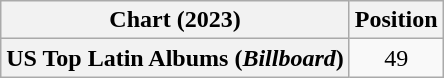<table class="wikitable sortable plainrowheaders" style="text-align:center">
<tr>
<th scope="col">Chart (2023)</th>
<th scope="col">Position</th>
</tr>
<tr>
<th scope="row">US Top Latin Albums (<em>Billboard</em>)</th>
<td>49</td>
</tr>
</table>
